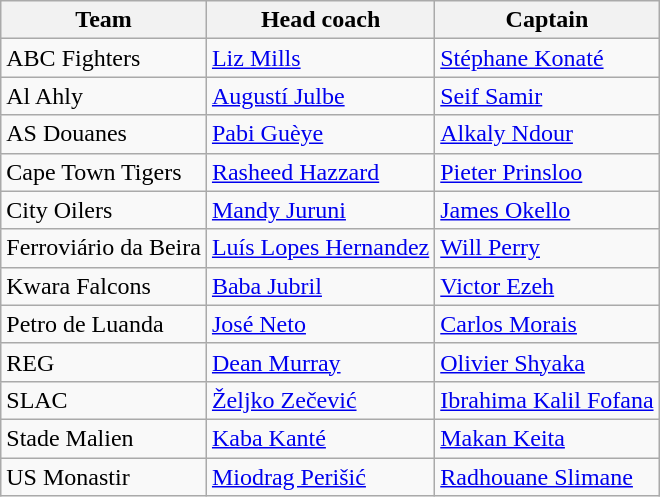<table class="wikitable sortable">
<tr>
<th>Team</th>
<th>Head coach</th>
<th>Captain</th>
</tr>
<tr>
<td>ABC Fighters</td>
<td> <a href='#'>Liz Mills</a></td>
<td> <a href='#'>Stéphane Konaté</a></td>
</tr>
<tr>
<td>Al Ahly</td>
<td> <a href='#'>Augustí Julbe</a></td>
<td> <a href='#'>Seif Samir</a></td>
</tr>
<tr>
<td>AS Douanes</td>
<td> <a href='#'>Pabi Guèye</a></td>
<td> <a href='#'>Alkaly Ndour</a></td>
</tr>
<tr>
<td>Cape Town Tigers</td>
<td> <a href='#'>Rasheed Hazzard</a></td>
<td> <a href='#'>Pieter Prinsloo</a></td>
</tr>
<tr>
<td>City Oilers</td>
<td> <a href='#'>Mandy Juruni</a></td>
<td> <a href='#'>James Okello</a></td>
</tr>
<tr>
<td>Ferroviário da Beira</td>
<td> <a href='#'>Luís Lopes Hernandez</a></td>
<td> <a href='#'>Will Perry</a></td>
</tr>
<tr>
<td>Kwara Falcons</td>
<td> <a href='#'>Baba Jubril</a></td>
<td> <a href='#'>Victor Ezeh</a></td>
</tr>
<tr>
<td>Petro de Luanda</td>
<td> <a href='#'>José Neto</a></td>
<td> <a href='#'>Carlos Morais</a></td>
</tr>
<tr>
<td>REG</td>
<td> <a href='#'>Dean Murray</a></td>
<td> <a href='#'>Olivier Shyaka</a></td>
</tr>
<tr>
<td>SLAC</td>
<td> <a href='#'>Željko Zečević</a></td>
<td> <a href='#'>Ibrahima Kalil Fofana</a></td>
</tr>
<tr>
<td>Stade Malien</td>
<td> <a href='#'>Kaba Kanté</a></td>
<td> <a href='#'>Makan Keita</a></td>
</tr>
<tr>
<td>US Monastir</td>
<td> <a href='#'>Miodrag Perišić</a></td>
<td> <a href='#'>Radhouane Slimane</a></td>
</tr>
</table>
